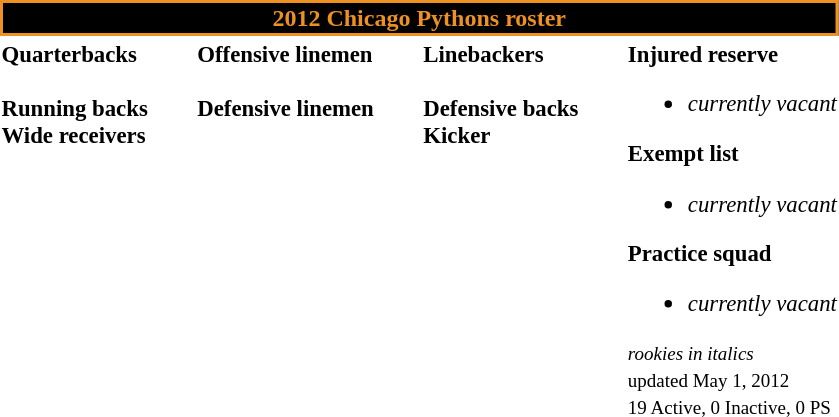<table class="toccolours" style="text-align: left">
<tr>
<th colspan="7" style="background:black; border:2px solid #ED9121; color:#ED9121; text-align:center;"><strong>2012 Chicago Pythons roster</strong></th>
</tr>
<tr>
<td style="font-size: 95%;" valign="top"><strong>Quarterbacks</strong><br><br><strong>Running backs</strong>

<br><strong>Wide receivers</strong>

</td>
<td style="width: 25px;"></td>
<td style="font-size: 95%;" valign="top"><strong>Offensive linemen</strong><br>

<br><strong>Defensive linemen</strong>




</td>
<td style="width: 25px;"></td>
<td style="font-size: 95%;" valign="top"><strong>Linebackers</strong><br><br><strong>Defensive backs</strong>



<br><strong>Kicker</strong>
</td>
<td style="width: 25px;"></td>
<td style="font-size: 95%;" valign="top"><strong>Injured reserve</strong><br><ul><li><em>currently vacant</em></li></ul><strong>Exempt list</strong><ul><li><em>currently vacant</em></li></ul><strong>Practice squad</strong><ul><li><em>currently vacant</em></li></ul><small><em>rookies in italics</em><br> updated May 1, 2012</small><br>
<small>19 Active, 0 Inactive, 0 PS</small></td>
</tr>
<tr>
</tr>
</table>
